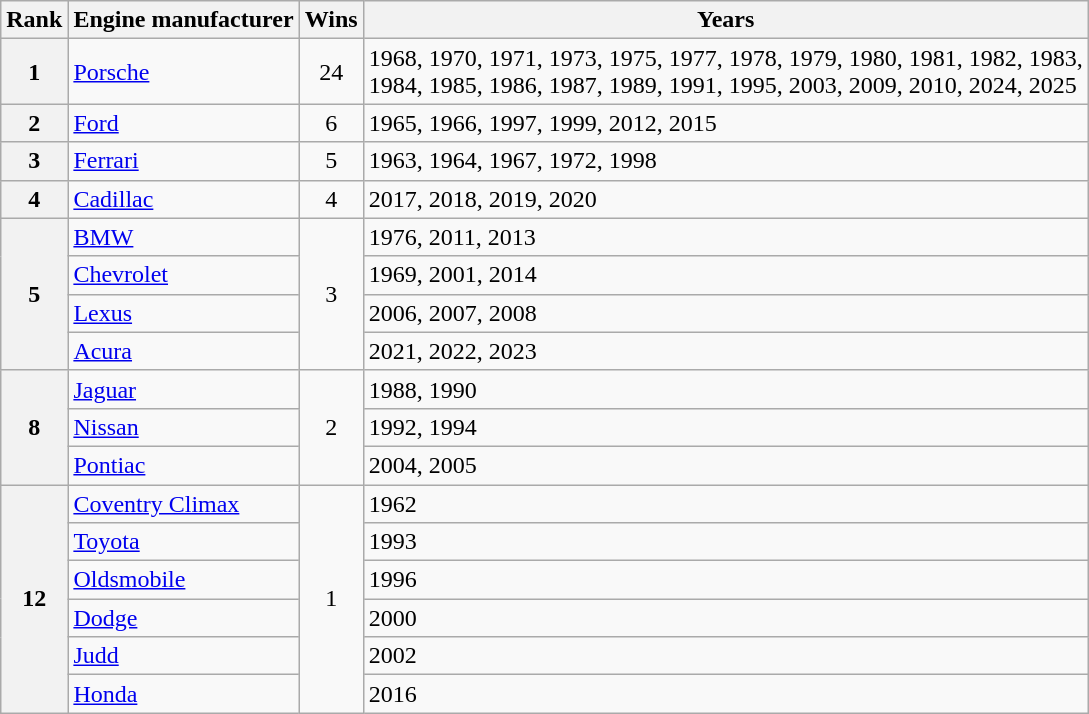<table class=wikitable>
<tr>
<th>Rank</th>
<th>Engine manufacturer</th>
<th>Wins</th>
<th>Years</th>
</tr>
<tr>
<th>1</th>
<td> <a href='#'>Porsche</a></td>
<td align=center>24</td>
<td>1968, 1970, 1971, 1973, 1975, 1977, 1978, 1979, 1980, 1981, 1982, 1983,<br> 1984, 1985, 1986, 1987, 1989, 1991, 1995, 2003, 2009, 2010, 2024, 2025</td>
</tr>
<tr>
<th>2</th>
<td> <a href='#'>Ford</a></td>
<td align=center>6</td>
<td>1965, 1966, 1997, 1999, 2012, 2015</td>
</tr>
<tr>
<th>3</th>
<td> <a href='#'>Ferrari</a></td>
<td align=center>5</td>
<td>1963, 1964, 1967, 1972, 1998</td>
</tr>
<tr>
<th>4</th>
<td> <a href='#'>Cadillac</a></td>
<td align=center>4</td>
<td>2017, 2018, 2019, 2020</td>
</tr>
<tr>
<th rowspan=4>5</th>
<td> <a href='#'>BMW</a></td>
<td rowspan="4" style="text-align:center;">3</td>
<td>1976, 2011, 2013</td>
</tr>
<tr>
<td> <a href='#'>Chevrolet</a></td>
<td>1969, 2001, 2014</td>
</tr>
<tr>
<td> <a href='#'>Lexus</a></td>
<td>2006, 2007, 2008</td>
</tr>
<tr>
<td> <a href='#'>Acura</a></td>
<td>2021, 2022, 2023</td>
</tr>
<tr>
<th rowspan=3>8</th>
<td> <a href='#'>Jaguar</a></td>
<td rowspan="3" style="text-align:center;">2</td>
<td>1988, 1990</td>
</tr>
<tr>
<td> <a href='#'>Nissan</a></td>
<td>1992, 1994</td>
</tr>
<tr>
<td> <a href='#'>Pontiac</a></td>
<td>2004, 2005</td>
</tr>
<tr>
<th rowspan=6>12</th>
<td> <a href='#'>Coventry Climax</a></td>
<td rowspan="6" style="text-align:center;">1</td>
<td>1962</td>
</tr>
<tr>
<td> <a href='#'>Toyota</a></td>
<td>1993</td>
</tr>
<tr>
<td> <a href='#'>Oldsmobile</a></td>
<td>1996</td>
</tr>
<tr>
<td> <a href='#'>Dodge</a></td>
<td>2000</td>
</tr>
<tr>
<td> <a href='#'>Judd</a></td>
<td>2002</td>
</tr>
<tr>
<td> <a href='#'>Honda</a></td>
<td>2016</td>
</tr>
</table>
